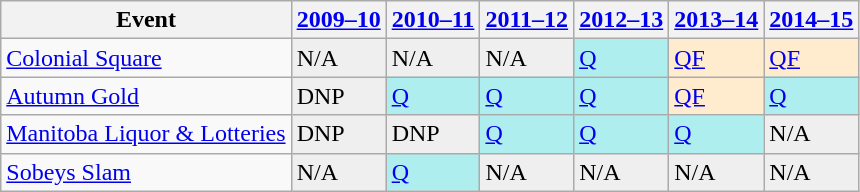<table class="wikitable" border="1">
<tr>
<th>Event</th>
<th><a href='#'>2009–10</a></th>
<th><a href='#'>2010–11</a></th>
<th><a href='#'>2011–12</a></th>
<th><a href='#'>2012–13</a></th>
<th><a href='#'>2013–14</a></th>
<th><a href='#'>2014–15</a></th>
</tr>
<tr>
<td><a href='#'>Colonial Square</a></td>
<td style="background:#EFEFEF;">N/A</td>
<td style="background:#EFEFEF;">N/A</td>
<td style="background:#EFEFEF;">N/A</td>
<td style="background:#afeeee;"><a href='#'>Q</a></td>
<td style="background:#ffebcd;"><a href='#'>QF</a></td>
<td style="background:#ffebcd;"><a href='#'>QF</a></td>
</tr>
<tr>
<td><a href='#'>Autumn Gold</a></td>
<td style="background:#EFEFEF;">DNP</td>
<td style="background:#afeeee;"><a href='#'>Q</a></td>
<td style="background:#afeeee;"><a href='#'>Q</a></td>
<td style="background:#afeeee;"><a href='#'>Q</a></td>
<td style="background:#ffebcd;"><a href='#'>QF</a></td>
<td style="background:#afeeee;"><a href='#'>Q</a></td>
</tr>
<tr>
<td><a href='#'>Manitoba Liquor & Lotteries</a></td>
<td style="background:#EFEFEF;">DNP</td>
<td style="background:#EFEFEF;">DNP</td>
<td style="background:#afeeee;"><a href='#'>Q</a></td>
<td style="background:#afeeee;"><a href='#'>Q</a></td>
<td style="background:#afeeee;"><a href='#'>Q</a></td>
<td style="background:#EFEFEF;">N/A</td>
</tr>
<tr>
<td><a href='#'>Sobeys Slam</a></td>
<td style="background:#EFEFEF;">N/A</td>
<td style="background:#afeeee;"><a href='#'>Q</a></td>
<td style="background:#EFEFEF;">N/A</td>
<td style="background:#EFEFEF;">N/A</td>
<td style="background:#EFEFEF;">N/A</td>
<td style="background:#EFEFEF;">N/A</td>
</tr>
</table>
